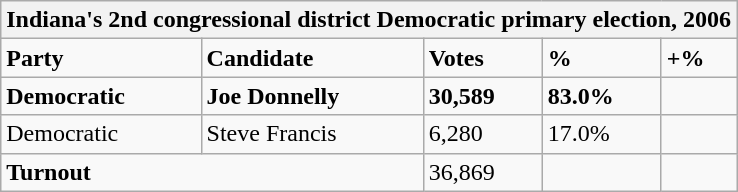<table class="wikitable">
<tr>
<th colspan="5">Indiana's 2nd congressional district Democratic primary election, 2006</th>
</tr>
<tr>
<td><strong>Party</strong></td>
<td><strong>Candidate</strong></td>
<td><strong>Votes</strong></td>
<td><strong>%</strong></td>
<td><strong>+%</strong></td>
</tr>
<tr>
<td><strong>Democratic</strong></td>
<td><strong>Joe Donnelly</strong></td>
<td><strong>30,589</strong></td>
<td><strong>83.0%</strong></td>
<td></td>
</tr>
<tr>
<td>Democratic</td>
<td>Steve Francis</td>
<td>6,280</td>
<td>17.0%</td>
<td></td>
</tr>
<tr>
<td colspan="2"><strong>Turnout</strong></td>
<td>36,869</td>
<td></td>
<td></td>
</tr>
</table>
